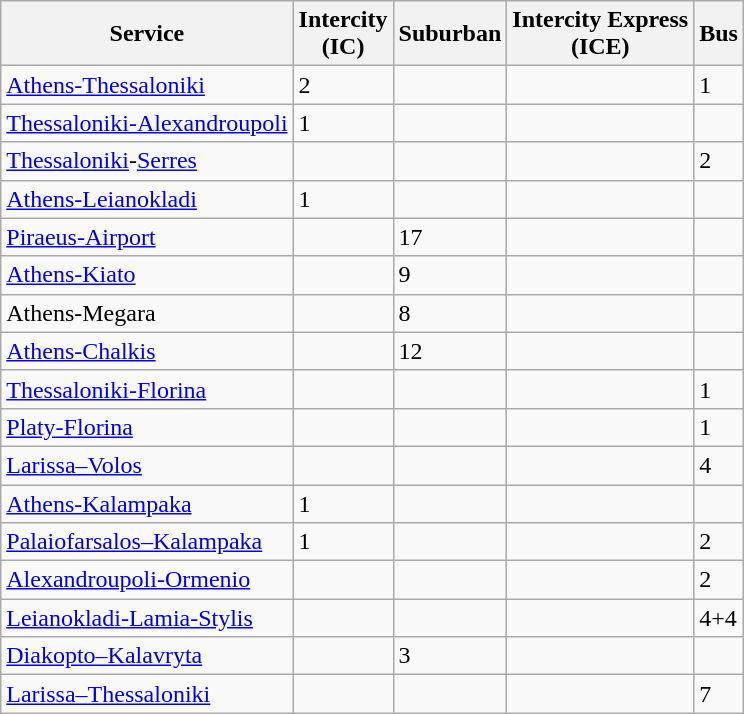<table class="wikitable">
<tr>
<th>Service</th>
<th>Intercity<br>(IC)</th>
<th>Suburban</th>
<th>Intercity Express<br>(ICE)</th>
<th>Bus</th>
</tr>
<tr>
<td><a href='#'>Athens-Thessaloniki</a></td>
<td>2</td>
<td></td>
<td></td>
<td>1</td>
</tr>
<tr>
<td><a href='#'>Thessaloniki-Alexandroupoli</a></td>
<td>1</td>
<td></td>
<td></td>
<td></td>
</tr>
<tr>
<td><a href='#'>Thessaloniki</a>-<a href='#'>Serres</a></td>
<td></td>
<td></td>
<td></td>
<td>2</td>
</tr>
<tr>
<td><a href='#'>Athens-Leianokladi</a></td>
<td>1</td>
<td></td>
<td></td>
<td></td>
</tr>
<tr>
<td><a href='#'>Piraeus-Airport</a></td>
<td></td>
<td>17</td>
<td></td>
<td></td>
</tr>
<tr>
<td><a href='#'>Athens-Kiato</a></td>
<td></td>
<td>9</td>
<td></td>
<td></td>
</tr>
<tr>
<td>Athens-Megara</td>
<td></td>
<td>8</td>
<td></td>
<td></td>
</tr>
<tr>
<td><a href='#'>Athens-Chalkis</a></td>
<td></td>
<td>12</td>
<td></td>
<td></td>
</tr>
<tr>
<td><a href='#'>Thessaloniki-</a><a href='#'>Florina</a></td>
<td></td>
<td></td>
<td></td>
<td>1</td>
</tr>
<tr>
<td><a href='#'>Platy-Florina</a></td>
<td></td>
<td></td>
<td></td>
<td>1</td>
</tr>
<tr>
<td><a href='#'>Larissa–Volos</a></td>
<td></td>
<td></td>
<td></td>
<td>4</td>
</tr>
<tr>
<td><a href='#'>Athens-Kalampaka</a></td>
<td>1</td>
<td></td>
<td></td>
<td></td>
</tr>
<tr>
<td><a href='#'>Palaiofarsalos–Kalampaka</a></td>
<td>1</td>
<td></td>
<td></td>
<td>2</td>
</tr>
<tr>
<td><a href='#'>Alexandroupoli-Ormenio</a></td>
<td></td>
<td></td>
<td></td>
<td>2</td>
</tr>
<tr>
<td><a href='#'>Leianokladi-Lamia-Stylis</a></td>
<td></td>
<td></td>
<td></td>
<td>4+4</td>
</tr>
<tr>
<td><a href='#'>Diakopto–Kalavryta</a></td>
<td></td>
<td>3</td>
<td></td>
<td></td>
</tr>
<tr>
<td><a href='#'>Larissa–Thessaloniki</a></td>
<td></td>
<td></td>
<td></td>
<td>7</td>
</tr>
</table>
